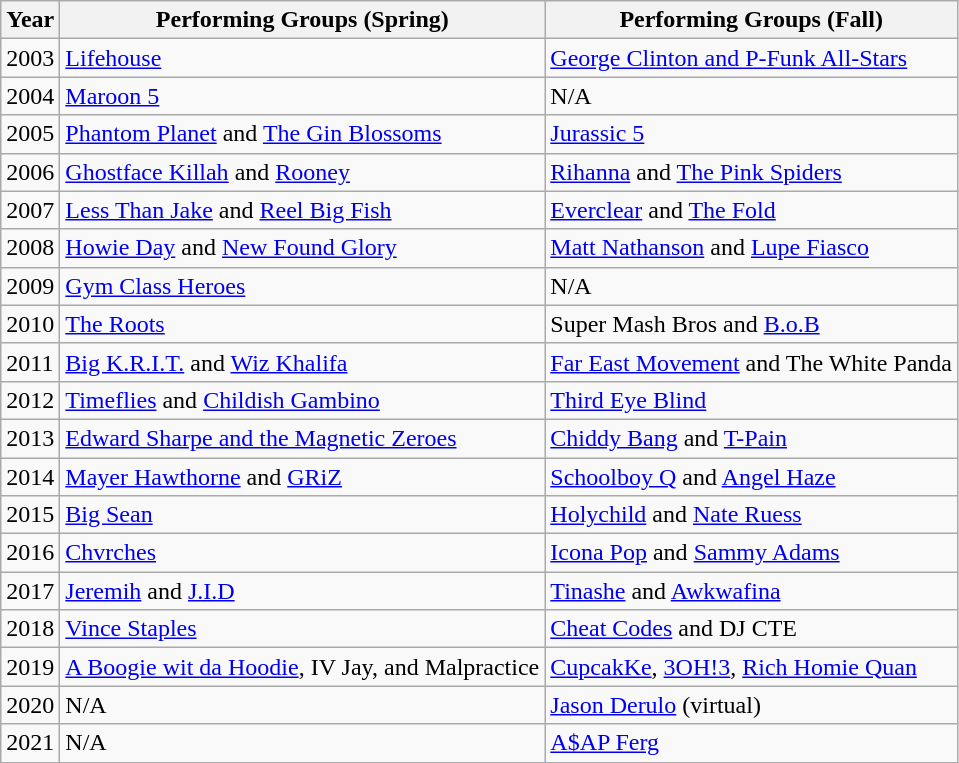<table class="wikitable">
<tr>
<th>Year</th>
<th>Performing Groups (Spring)</th>
<th>Performing Groups (Fall)</th>
</tr>
<tr>
<td>2003</td>
<td><a href='#'>Lifehouse</a></td>
<td><a href='#'>George Clinton and P-Funk All-Stars</a></td>
</tr>
<tr>
<td>2004</td>
<td><a href='#'>Maroon 5</a></td>
<td>N/A</td>
</tr>
<tr>
<td>2005</td>
<td><a href='#'>Phantom Planet</a> and <a href='#'>The Gin Blossoms</a></td>
<td><a href='#'>Jurassic 5</a></td>
</tr>
<tr>
<td>2006</td>
<td><a href='#'>Ghostface Killah</a> and <a href='#'>Rooney</a></td>
<td><a href='#'>Rihanna</a> and <a href='#'>The Pink Spiders</a></td>
</tr>
<tr>
<td>2007</td>
<td><a href='#'>Less Than Jake</a> and <a href='#'>Reel Big Fish</a></td>
<td><a href='#'>Everclear</a> and <a href='#'>The Fold</a></td>
</tr>
<tr>
<td>2008</td>
<td><a href='#'>Howie Day</a> and <a href='#'>New Found Glory</a></td>
<td><a href='#'>Matt Nathanson</a> and <a href='#'>Lupe Fiasco</a></td>
</tr>
<tr>
<td>2009</td>
<td><a href='#'>Gym Class Heroes</a></td>
<td>N/A</td>
</tr>
<tr>
<td>2010</td>
<td><a href='#'>The Roots</a></td>
<td>Super Mash Bros and <a href='#'>B.o.B</a></td>
</tr>
<tr>
<td>2011</td>
<td><a href='#'>Big K.R.I.T.</a> and <a href='#'>Wiz Khalifa</a></td>
<td><a href='#'>Far East Movement</a> and The White Panda</td>
</tr>
<tr>
<td>2012</td>
<td><a href='#'>Timeflies</a> and <a href='#'>Childish Gambino</a></td>
<td><a href='#'>Third Eye Blind</a></td>
</tr>
<tr>
<td>2013</td>
<td><a href='#'>Edward Sharpe and the Magnetic Zeroes</a></td>
<td><a href='#'>Chiddy Bang</a> and <a href='#'>T-Pain</a></td>
</tr>
<tr>
<td>2014</td>
<td><a href='#'>Mayer Hawthorne</a> and <a href='#'>GRiZ</a></td>
<td><a href='#'>Schoolboy Q</a> and <a href='#'>Angel Haze</a></td>
</tr>
<tr>
<td>2015</td>
<td><a href='#'>Big Sean</a></td>
<td><a href='#'>Holychild</a> and <a href='#'>Nate Ruess</a></td>
</tr>
<tr>
<td>2016</td>
<td><a href='#'>Chvrches</a></td>
<td><a href='#'>Icona Pop</a> and <a href='#'>Sammy Adams</a></td>
</tr>
<tr>
<td>2017</td>
<td><a href='#'>Jeremih</a> and <a href='#'>J.I.D</a></td>
<td><a href='#'>Tinashe</a> and <a href='#'>Awkwafina</a></td>
</tr>
<tr>
<td>2018</td>
<td><a href='#'>Vince Staples</a></td>
<td><a href='#'>Cheat Codes</a> and DJ CTE</td>
</tr>
<tr>
<td>2019</td>
<td><a href='#'>A Boogie wit da Hoodie</a>, IV Jay, and Malpractice</td>
<td><a href='#'>CupcakKe</a>, <a href='#'>3OH!3</a>, <a href='#'>Rich Homie Quan</a></td>
</tr>
<tr>
<td>2020</td>
<td>N/A</td>
<td><a href='#'>Jason Derulo</a> (virtual)</td>
</tr>
<tr>
<td>2021</td>
<td>N/A</td>
<td><a href='#'>A$AP Ferg</a></td>
</tr>
</table>
